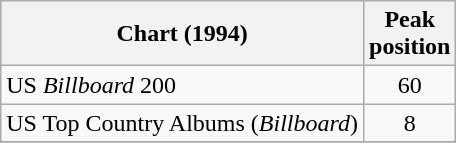<table class="wikitable">
<tr>
<th>Chart (1994)</th>
<th>Peak<br>position</th>
</tr>
<tr>
<td>US <em>Billboard</em> 200</td>
<td align="center">60</td>
</tr>
<tr>
<td>US Top Country Albums (<em>Billboard</em>)</td>
<td align="center">8</td>
</tr>
<tr>
</tr>
</table>
